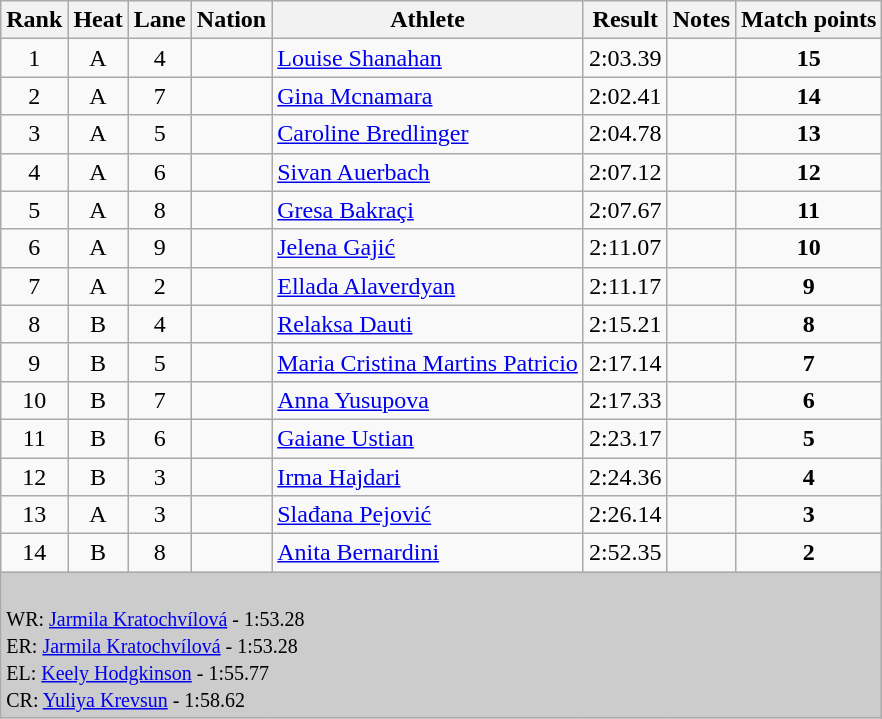<table class="wikitable sortable" style="text-align:left;">
<tr>
<th>Rank</th>
<th>Heat</th>
<th>Lane</th>
<th>Nation</th>
<th>Athlete</th>
<th>Result</th>
<th>Notes</th>
<th>Match points</th>
</tr>
<tr>
<td align=center>1</td>
<td align=center>A</td>
<td align=center>4</td>
<td></td>
<td><a href='#'>Louise Shanahan</a></td>
<td align=center>2:03.39</td>
<td></td>
<td align=center><strong>15</strong></td>
</tr>
<tr>
<td align=center>2</td>
<td align=center>A</td>
<td align=center>7</td>
<td></td>
<td><a href='#'>Gina Mcnamara</a></td>
<td align=center>2:02.41</td>
<td align=center></td>
<td align=center><strong>14</strong></td>
</tr>
<tr>
<td align=center>3</td>
<td align=center>A</td>
<td align=center>5</td>
<td></td>
<td><a href='#'>Caroline Bredlinger</a></td>
<td align=center>2:04.78</td>
<td align=center></td>
<td align=center><strong>13</strong></td>
</tr>
<tr>
<td align=center>4</td>
<td align=center>A</td>
<td align=center>6</td>
<td></td>
<td><a href='#'>Sivan Auerbach</a></td>
<td align=center>2:07.12</td>
<td align=center></td>
<td align=center><strong>12</strong></td>
</tr>
<tr>
<td align=center>5</td>
<td align=center>A</td>
<td align=center>8</td>
<td></td>
<td><a href='#'>Gresa Bakraçi</a></td>
<td align=center>2:07.67</td>
<td align=center></td>
<td align=center><strong>11</strong></td>
</tr>
<tr>
<td align=center>6</td>
<td align=center>A</td>
<td align=center>9</td>
<td></td>
<td><a href='#'>Jelena Gajić</a></td>
<td align=center>2:11.07</td>
<td align=center></td>
<td align=center><strong>10</strong></td>
</tr>
<tr>
<td align=center>7</td>
<td align=center>A</td>
<td align=center>2</td>
<td></td>
<td><a href='#'>Ellada Alaverdyan</a></td>
<td align=center>2:11.17</td>
<td align=center></td>
<td align=center><strong>9</strong></td>
</tr>
<tr>
<td align=center>8</td>
<td align=center>B</td>
<td align=center>4</td>
<td></td>
<td><a href='#'>Relaksa Dauti</a></td>
<td align=center>2:15.21</td>
<td align=center></td>
<td align=center><strong>8</strong></td>
</tr>
<tr>
<td align=center>9</td>
<td align=center>B</td>
<td align=center>5</td>
<td></td>
<td><a href='#'>Maria Cristina Martins Patricio</a></td>
<td align=center>2:17.14</td>
<td align=center></td>
<td align=center><strong>7</strong></td>
</tr>
<tr>
<td align=center>10</td>
<td align=center>B</td>
<td align=center>7</td>
<td></td>
<td><a href='#'>Anna Yusupova</a></td>
<td align=center>2:17.33</td>
<td align=center></td>
<td align=center><strong>6</strong></td>
</tr>
<tr>
<td align=center>11</td>
<td align=center>B</td>
<td align=center>6</td>
<td></td>
<td><a href='#'>Gaiane Ustian</a></td>
<td align=center>2:23.17</td>
<td align=center></td>
<td align=center><strong>5</strong></td>
</tr>
<tr>
<td align=center>12</td>
<td align=center>B</td>
<td align=center>3</td>
<td></td>
<td><a href='#'>Irma Hajdari</a></td>
<td align=center>2:24.36</td>
<td align=center></td>
<td align=center><strong>4</strong></td>
</tr>
<tr>
<td align=center>13</td>
<td align=center>A</td>
<td align=center>3</td>
<td></td>
<td><a href='#'>Slađana Pejović</a></td>
<td align=center>2:26.14</td>
<td align=center></td>
<td align=center><strong>3</strong></td>
</tr>
<tr>
<td align=center>14</td>
<td align=center>B</td>
<td align=center>8</td>
<td></td>
<td><a href='#'>Anita Bernardini</a></td>
<td align=center>2:52.35</td>
<td align=center></td>
<td align=center><strong>2</strong></td>
</tr>
<tr>
<td colspan="8" bgcolor="#cccccc"><br>
<small>WR:   <a href='#'>Jarmila Kratochvílová</a> - 1:53.28<br>ER:  <a href='#'>Jarmila Kratochvílová</a> - 1:53.28<br></small>
<small>EL:   <a href='#'>Keely Hodgkinson</a> - 1:55.77<br>CR:  <a href='#'>Yuliya Krevsun</a> - 1:58.62</small></td>
</tr>
</table>
